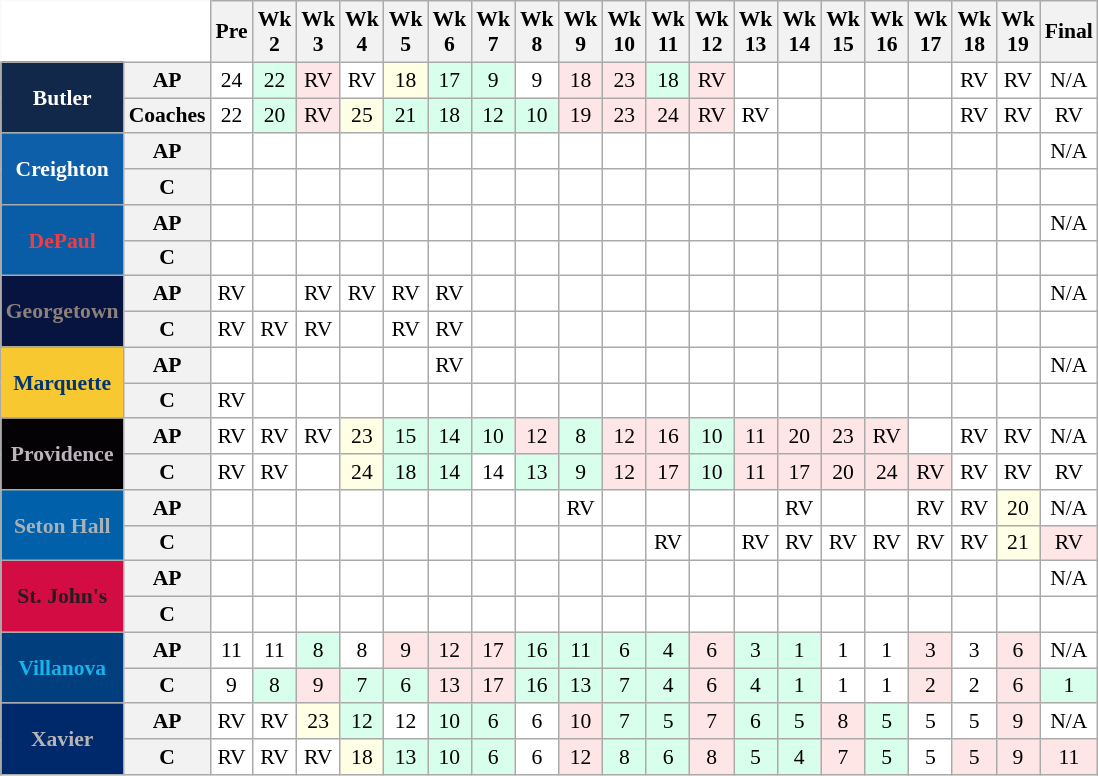<table class="wikitable" style="white-space:nowrap;font-size:90%;">
<tr>
<th colspan=2 style="background:white; border-top-style:hidden; border-left-style:hidden;"> </th>
<th>Pre</th>
<th>Wk<br>2</th>
<th>Wk<br>3</th>
<th>Wk<br>4</th>
<th>Wk<br>5</th>
<th>Wk<br>6</th>
<th>Wk<br>7</th>
<th>Wk<br>8</th>
<th>Wk<br>9</th>
<th>Wk<br>10</th>
<th>Wk<br>11</th>
<th>Wk<br>12</th>
<th>Wk<br>13</th>
<th>Wk<br>14</th>
<th>Wk<br>15</th>
<th>Wk<br>16</th>
<th>Wk<br>17</th>
<th>Wk<br>18</th>
<th>Wk<br>19</th>
<th>Final</th>
</tr>
<tr style="text-align:center;">
<th rowspan=2 style="background:#11284B; color:white;">Butler</th>
<th>AP</th>
<td style="background:#FFF;">24</td>
<td style="background:#D8FFEB;">22</td>
<td style="background:#FFE6E6;">RV</td>
<td style="background:#FFF;">RV</td>
<td style="background:#FFFFE6;">18</td>
<td style="background:#D8FFEB;">17</td>
<td style="background:#D8FFEB;">9</td>
<td style="background:#FFF;">9</td>
<td style="background:#FFE6E6;">18</td>
<td style="background:#FFE6E6;">23</td>
<td style="background:#D8FFEB;">18</td>
<td style="background:#FFE6E6;">RV</td>
<td style="background:#FFF;"></td>
<td style="background:#FFF;"></td>
<td style="background:#FFF;"></td>
<td style="background:#FFF;"></td>
<td style="background:#FFF;"></td>
<td style="background:#FFF;">RV</td>
<td style="background:#FFF;">RV</td>
<td style="background:#FFF;">N/A</td>
</tr>
<tr style="text-align:center;">
<th>Coaches</th>
<td style="background:#FFF;">22</td>
<td style="background:#D8FFEB;">20</td>
<td style="background:#FFE6E6;">RV</td>
<td style="background:#FFFFE6;">25</td>
<td style="background:#D8FFEB;">21</td>
<td style="background:#D8FFEB;">18</td>
<td style="background:#D8FFEB;">12</td>
<td style="background:#D8FFEB;">10</td>
<td style="background:#FFE6E6;">19</td>
<td style="background:#FFE6E6;">23</td>
<td style="background:#FFE6E6;">24</td>
<td style="background:#FFE6E6;">RV</td>
<td style="background:#FFF;">RV</td>
<td style="background:#FFF;"></td>
<td style="background:#FFF;"></td>
<td style="background:#FFF;"></td>
<td style="background:#FFF;"></td>
<td style="background:#FFF;">RV</td>
<td style="background:#FFF;">RV</td>
<td style="background:#FFF;">RV</td>
</tr>
<tr style="text-align:center;">
<th rowspan=2 style="background:#0C5FA8; color:white;">Creighton</th>
<th>AP</th>
<td style="background:#FFF;"></td>
<td style="background:#FFF;"></td>
<td style="background:#FFF;"></td>
<td style="background:#FFF;"></td>
<td style="background:#FFF;"></td>
<td style="background:#FFF;"></td>
<td style="background:#FFF;"></td>
<td style="background:#FFF;"></td>
<td style="background:#FFF;"></td>
<td style="background:#FFF;"></td>
<td style="background:#FFF;"></td>
<td style="background:#FFF;"></td>
<td style="background:#FFF;"></td>
<td style="background:#FFF;"></td>
<td style="background:#FFF;"></td>
<td style="background:#FFF;"></td>
<td style="background:#FFF;"></td>
<td style="background:#FFF;"></td>
<td style="background:#FFF;"></td>
<td style="background:#FFF;">N/A</td>
</tr>
<tr style="text-align:center;">
<th>C</th>
<td style="background:#FFF;"></td>
<td style="background:#FFF;"></td>
<td style="background:#FFF;"></td>
<td style="background:#FFF;"></td>
<td style="background:#FFF;"></td>
<td style="background:#FFF;"></td>
<td style="background:#FFF;"></td>
<td style="background:#FFF;"></td>
<td style="background:#FFF;"></td>
<td style="background:#FFF;"></td>
<td style="background:#FFF;"></td>
<td style="background:#FFF;"></td>
<td style="background:#FFF;"></td>
<td style="background:#FFF;"></td>
<td style="background:#FFF;"></td>
<td style="background:#FFF;"></td>
<td style="background:#FFF;"></td>
<td style="background:#FFF;"></td>
<td style="background:#FFF;"></td>
<td style="background:#FFF;"></td>
</tr>
<tr style="text-align:center;">
<th rowspan=2 style="background:#095DA7; color:#EF3E42;">DePaul</th>
<th>AP</th>
<td style="background:#FFF;"></td>
<td style="background:#FFF;"></td>
<td style="background:#FFF;"></td>
<td style="background:#FFF;"></td>
<td style="background:#FFF;"></td>
<td style="background:#FFF;"></td>
<td style="background:#FFF;"></td>
<td style="background:#FFF;"></td>
<td style="background:#FFF;"></td>
<td style="background:#FFF;"></td>
<td style="background:#FFF;"></td>
<td style="background:#FFF;"></td>
<td style="background:#FFF;"></td>
<td style="background:#FFF;"></td>
<td style="background:#FFF;"></td>
<td style="background:#FFF;"></td>
<td style="background:#FFF;"></td>
<td style="background:#FFF;"></td>
<td style="background:#FFF;"></td>
<td style="background:#FFF;">N/A</td>
</tr>
<tr style="text-align:center;">
<th>C</th>
<td style="background:#FFF;"></td>
<td style="background:#FFF;"></td>
<td style="background:#FFF;"></td>
<td style="background:#FFF;"></td>
<td style="background:#FFF;"></td>
<td style="background:#FFF;"></td>
<td style="background:#FFF;"></td>
<td style="background:#FFF;"></td>
<td style="background:#FFF;"></td>
<td style="background:#FFF;"></td>
<td style="background:#FFF;"></td>
<td style="background:#FFF;"></td>
<td style="background:#FFF;"></td>
<td style="background:#FFF;"></td>
<td style="background:#FFF;"></td>
<td style="background:#FFF;"></td>
<td style="background:#FFF;"></td>
<td style="background:#FFF;"></td>
<td style="background:#FFF;"></td>
<td style="background:#FFF;"></td>
</tr>
<tr style="text-align:center;">
<th rowspan=2 style="background:#06143F; color:#8D817B;">Georgetown</th>
<th>AP</th>
<td style="background:#FFF;">RV</td>
<td style="background:#FFF;"></td>
<td style="background:#FFF;">RV</td>
<td style="background:#FFF;">RV</td>
<td style="background:#FFF;">RV</td>
<td style="background:#FFF;">RV</td>
<td style="background:#FFF;"></td>
<td style="background:#FFF;"></td>
<td style="background:#FFF;"></td>
<td style="background:#FFF;"></td>
<td style="background:#FFF;"></td>
<td style="background:#FFF;"></td>
<td style="background:#FFF;"></td>
<td style="background:#FFF;"></td>
<td style="background:#FFF;"></td>
<td style="background:#FFF;"></td>
<td style="background:#FFF;"></td>
<td style="background:#FFF;"></td>
<td style="background:#FFF;"></td>
<td style="background:#FFF;">N/A</td>
</tr>
<tr style="text-align:center;">
<th>C</th>
<td style="background:#FFF;">RV</td>
<td style="background:#FFF;">RV</td>
<td style="background:#FFF;">RV</td>
<td style="background:#FFF;"></td>
<td style="background:#FFF;">RV</td>
<td style="background:#FFF;">RV</td>
<td style="background:#FFF;"></td>
<td style="background:#FFF;"></td>
<td style="background:#FFF;"></td>
<td style="background:#FFF;"></td>
<td style="background:#FFF;"></td>
<td style="background:#FFF;"></td>
<td style="background:#FFF;"></td>
<td style="background:#FFF;"></td>
<td style="background:#FFF;"></td>
<td style="background:#FFF;"></td>
<td style="background:#FFF;"></td>
<td style="background:#FFF;"></td>
<td style="background:#FFF;"></td>
<td style="background:#FFF;"></td>
</tr>
<tr style="text-align:center;">
<th rowspan=2 style="background:#F8C831; color:#003572;">Marquette</th>
<th>AP</th>
<td style="background:#FFF;"></td>
<td style="background:#FFF;"></td>
<td style="background:#FFF;"></td>
<td style="background:#FFF;"></td>
<td style="background:#FFF;"></td>
<td style="background:#FFF;">RV</td>
<td style="background:#FFF;"></td>
<td style="background:#FFF;"></td>
<td style="background:#FFF;"></td>
<td style="background:#FFF;"></td>
<td style="background:#FFF;"></td>
<td style="background:#FFF;"></td>
<td style="background:#FFF;"></td>
<td style="background:#FFF;"></td>
<td style="background:#FFF;"></td>
<td style="background:#FFF;"></td>
<td style="background:#FFF;"></td>
<td style="background:#FFF;"></td>
<td style="background:#FFF;"></td>
<td style="background:#FFF;">N/A</td>
</tr>
<tr style="text-align:center;">
<th>C</th>
<td style="background:#FFF;">RV</td>
<td style="background:#FFF;"></td>
<td style="background:#FFF;"></td>
<td style="background:#FFF;"></td>
<td style="background:#FFF;"></td>
<td style="background:#FFF;"></td>
<td style="background:#FFF;"></td>
<td style="background:#FFF;"></td>
<td style="background:#FFF;"></td>
<td style="background:#FFF;"></td>
<td style="background:#FFF;"></td>
<td style="background:#FFF;"></td>
<td style="background:#FFF;"></td>
<td style="background:#FFF;"></td>
<td style="background:#FFF;"></td>
<td style="background:#FFF;"></td>
<td style="background:#FFF;"></td>
<td style="background:#FFF;"></td>
<td style="background:#FFF;"></td>
<td style="background:#FFF;"></td>
</tr>
<tr style="text-align:center;">
<th rowspan=2 style="background:#040204; color:#BCB6BC;">Providence</th>
<th>AP</th>
<td style="background:#FFF;">RV</td>
<td style="background:#FFF;">RV</td>
<td style="background:#FFF;">RV</td>
<td style="background:#FFFFE6;">23</td>
<td style="background:#D8FFEB;">15</td>
<td style="background:#D8FFEB;">14</td>
<td style="background:#D8FFEB;">10</td>
<td style="background:#FFE6E6;">12</td>
<td style="background:#D8FFEB;">8</td>
<td style="background:#FFE6E6;">12</td>
<td style="background:#FFE6E6;">16</td>
<td style="background:#D8FFEB;">10</td>
<td style="background:#FFE6E6;">11</td>
<td style="background:#FFE6E6;">20</td>
<td style="background:#FFE6E6;">23</td>
<td style="background:#FFE6E6;">RV</td>
<td style="background:#FFF;"></td>
<td style="background:#FFF;">RV</td>
<td style="background:#FFF;">RV</td>
<td style="background:#FFF;">N/A</td>
</tr>
<tr style="text-align:center;">
<th>C</th>
<td style="background:#FFF;">RV</td>
<td style="background:#FFF;">RV</td>
<td style="background:#FFF;"></td>
<td style="background:#FFFFE6;">24</td>
<td style="background:#D8FFEB;">18</td>
<td style="background:#D8FFEB;">14</td>
<td style="background:#FFF;">14</td>
<td style="background:#D8FFEB;">13</td>
<td style="background:#D8FFEB;">9</td>
<td style="background:#FFE6E6;">12</td>
<td style="background:#FFE6E6;">17</td>
<td style="background:#D8FFEB;">10</td>
<td style="background:#FFE6E6;">11</td>
<td style="background:#FFE6E6;">17</td>
<td style="background:#FFE6E6;">20</td>
<td style="background:#FFE6E6;">24</td>
<td style="background:#FFE6E6;">RV</td>
<td style="background:#FFF;">RV</td>
<td style="background:#FFF;">RV</td>
<td style="background:#FFF;">RV</td>
</tr>
<tr style="text-align:center;">
<th rowspan=2 style="background:#0060A9; color:#A7B1B7;">Seton Hall</th>
<th>AP</th>
<td style="background:#FFF;"></td>
<td style="background:#FFF;"></td>
<td style="background:#FFF;"></td>
<td style="background:#FFF;"></td>
<td style="background:#FFF;"></td>
<td style="background:#FFF;"></td>
<td style="background:#FFF;"></td>
<td style="background:#FFF;"></td>
<td style="background:#FFF;">RV</td>
<td style="background:#FFF;"></td>
<td style="background:#FFF;"></td>
<td style="background:#FFF;"></td>
<td style="background:#FFF;"></td>
<td style="background:#FFF;">RV</td>
<td style="background:#FFF;"></td>
<td style="background:#FFF;"></td>
<td style="background:#FFF;">RV</td>
<td style="background:#FFF;">RV</td>
<td style="background:#FFFFE6;">20</td>
<td style="background:#FFF;">N/A</td>
</tr>
<tr style="text-align:center;">
<th>C</th>
<td style="background:#FFF;"></td>
<td style="background:#FFF;"></td>
<td style="background:#FFF;"></td>
<td style="background:#FFF;"></td>
<td style="background:#FFF;"></td>
<td style="background:#FFF;"></td>
<td style="background:#FFF;"></td>
<td style="background:#FFF;"></td>
<td style="background:#FFF;"></td>
<td style="background:#FFF;"></td>
<td style="background:#FFF;">RV</td>
<td style="background:#FFF;"></td>
<td style="background:#FFF;">RV</td>
<td style="background:#FFF;">RV</td>
<td style="background:#FFF;">RV</td>
<td style="background:#FFF;">RV</td>
<td style="background:#FFF;">RV</td>
<td style="background:#FFF;">RV</td>
<td style="background:#FFFFE6;">21</td>
<td style="background:#FFE6E6;">RV</td>
</tr>
<tr style="text-align:center;">
<th rowspan=2 style="background:#D30C43; color:#221E1F;">St. John's</th>
<th>AP</th>
<td style="background:#FFF;"></td>
<td style="background:#FFF;"></td>
<td style="background:#FFF;"></td>
<td style="background:#FFF;"></td>
<td style="background:#FFF;"></td>
<td style="background:#FFF;"></td>
<td style="background:#FFF;"></td>
<td style="background:#FFF;"></td>
<td style="background:#FFF;"></td>
<td style="background:#FFF;"></td>
<td style="background:#FFF;"></td>
<td style="background:#FFF;"></td>
<td style="background:#FFF;"></td>
<td style="background:#FFF;"></td>
<td style="background:#FFF;"></td>
<td style="background:#FFF;"></td>
<td style="background:#FFF;"></td>
<td style="background:#FFF;"></td>
<td style="background:#FFF;"></td>
<td style="background:#FFF;">N/A</td>
</tr>
<tr style="text-align:center;">
<th>C</th>
<td style="background:#FFF;"></td>
<td style="background:#FFF;"></td>
<td style="background:#FFF;"></td>
<td style="background:#FFF;"></td>
<td style="background:#FFF;"></td>
<td style="background:#FFF;"></td>
<td style="background:#FFF;"></td>
<td style="background:#FFF;"></td>
<td style="background:#FFF;"></td>
<td style="background:#FFF;"></td>
<td style="background:#FFF;"></td>
<td style="background:#FFF;"></td>
<td style="background:#FFF;"></td>
<td style="background:#FFF;"></td>
<td style="background:#FFF;"></td>
<td style="background:#FFF;"></td>
<td style="background:#FFF;"></td>
<td style="background:#FFF;"></td>
<td style="background:#FFF;"></td>
<td style="background:#FFF;"></td>
</tr>
<tr style="text-align:center;">
<th rowspan=2 style="background:#003E7E; color:#13B5EA;">Villanova</th>
<th>AP</th>
<td style="background:#FFF;">11</td>
<td style="background:#FFF;">11</td>
<td style="background:#D8FFEB;">8</td>
<td style="background:#FFF;">8</td>
<td style="background:#FFE6E6;">9</td>
<td style="background:#FFE6E6;">12</td>
<td style="background:#FFE6E6;">17</td>
<td style="background:#D8FFEB;">16</td>
<td style="background:#D8FFEB;">11</td>
<td style="background:#D8FFEB;">6</td>
<td style="background:#D8FFEB;">4</td>
<td style="background:#FFE6E6;">6</td>
<td style="background:#D8FFEB;">3</td>
<td style="background:#D8FFEB;">1</td>
<td style="background:#FFF;">1</td>
<td style="background:#FFF;">1</td>
<td style="background:#FFE6E6;">3</td>
<td style="background:#FFF;">3</td>
<td style="background:#FFE6E6;">6</td>
<td style="background:#FFF;">N/A</td>
</tr>
<tr style="text-align:center;">
<th>C</th>
<td style="background:#FFF;">9</td>
<td style="background:#D8FFEB;">8</td>
<td style="background:#FFE6E6;">9</td>
<td style="background:#D8FFEB;">7</td>
<td style="background:#D8FFEB;">6</td>
<td style="background:#FFE6E6;">13</td>
<td style="background:#FFE6E6;">17</td>
<td style="background:#D8FFEB;">16</td>
<td style="background:#D8FFEB;">13</td>
<td style="background:#D8FFEB;">7</td>
<td style="background:#D8FFEB;">4</td>
<td style="background:#FFE6E6;">6</td>
<td style="background:#D8FFEB;">4</td>
<td style="background:#D8FFEB;">1</td>
<td style="background:#FFF;">1</td>
<td style="background:#FFF;">1</td>
<td style="background:#FFE6E6;">2</td>
<td style="background:#FFF;">2</td>
<td style="background:#FFE6E6;">6</td>
<td style="background:#D8FFEB;">1</td>
</tr>
<tr style="text-align:center;">
<th rowspan=2 style="background:#00296B; color:#B5B5B5;">Xavier</th>
<th>AP</th>
<td style="background:#FFF;">RV</td>
<td style="background:#FFF;">RV</td>
<td style="background:#FFFFE6;">23</td>
<td style="background:#D8FFEB;">12</td>
<td style="background:#FFF;">12</td>
<td style="background:#D8FFEB;">10</td>
<td style="background:#D8FFEB;">6</td>
<td style="background:#FFF;">6</td>
<td style="background:#FFE6E6;">10</td>
<td style="background:#D8FFEB;">7</td>
<td style="background:#D8FFEB;">5</td>
<td style="background:#FFE6E6;">7</td>
<td style="background:#D8FFEB;">6</td>
<td style="background:#D8FFEB;">5</td>
<td style="background:#FFE6E6;">8</td>
<td style="background:#D8FFEB;">5</td>
<td style="background:#FFF;">5</td>
<td style="background:#FFF;">5</td>
<td style="background:#FFE6E6;">9</td>
<td style="background:#FFF;">N/A</td>
</tr>
<tr style="text-align:center;">
<th>C</th>
<td style="background:#FFF;">RV</td>
<td style="background:#FFF;">RV</td>
<td style="background:#FFF;">RV</td>
<td style="background:#FFFFE6;">18</td>
<td style="background:#D8FFEB;">13</td>
<td style="background:#D8FFEB;">10</td>
<td style="background:#D8FFEB;">6</td>
<td style="background:#FFF;">6</td>
<td style="background:#FFE6E6;">12</td>
<td style="background:#D8FFEB;">8</td>
<td style="background:#D8FFEB;">6</td>
<td style="background:#FFE6E6;">8</td>
<td style="background:#D8FFEB;">5</td>
<td style="background:#D8FFEB;">4</td>
<td style="background:#FFE6E6;">7</td>
<td style="background:#D8FFEB;">5</td>
<td style="background:#FFF;">5</td>
<td style="background:#FFE6E6;">5</td>
<td style="background:#FFE6E6;">9</td>
<td style="background:#FFE6E6;">11</td>
</tr>
</table>
